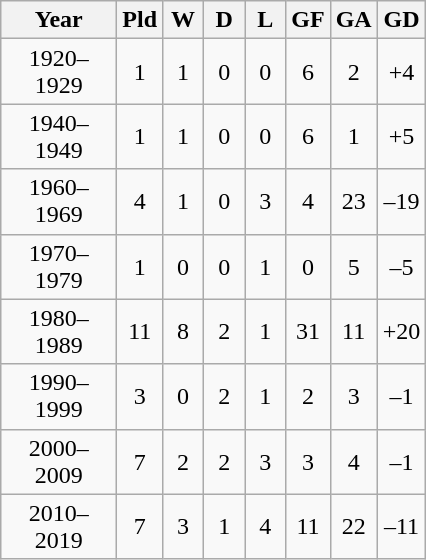<table class="wikitable sortable" style="float:left; text-align:center;">
<tr>
<th width=70>Year</th>
<th width=20>Pld</th>
<th width=20>W</th>
<th width=20>D</th>
<th width=20>L</th>
<th width=20>GF</th>
<th width=20>GA</th>
<th width=20>GD</th>
</tr>
<tr>
<td>1920–1929</td>
<td>1</td>
<td>1</td>
<td>0</td>
<td>0</td>
<td>6</td>
<td>2</td>
<td>+4</td>
</tr>
<tr>
<td>1940–1949</td>
<td>1</td>
<td>1</td>
<td>0</td>
<td>0</td>
<td>6</td>
<td>1</td>
<td>+5</td>
</tr>
<tr>
<td>1960–1969</td>
<td>4</td>
<td>1</td>
<td>0</td>
<td>3</td>
<td>4</td>
<td>23</td>
<td>–19</td>
</tr>
<tr>
<td>1970–1979</td>
<td>1</td>
<td>0</td>
<td>0</td>
<td>1</td>
<td>0</td>
<td>5</td>
<td>–5</td>
</tr>
<tr>
<td>1980–1989</td>
<td>11</td>
<td>8</td>
<td>2</td>
<td>1</td>
<td>31</td>
<td>11</td>
<td>+20</td>
</tr>
<tr>
<td>1990–1999</td>
<td>3</td>
<td>0</td>
<td>2</td>
<td>1</td>
<td>2</td>
<td>3</td>
<td>–1</td>
</tr>
<tr>
<td>2000–2009</td>
<td>7</td>
<td>2</td>
<td>2</td>
<td>3</td>
<td>3</td>
<td>4</td>
<td>–1</td>
</tr>
<tr>
<td>2010–2019</td>
<td>7</td>
<td>3</td>
<td>1</td>
<td>4</td>
<td>11</td>
<td>22</td>
<td>–11</td>
</tr>
</table>
